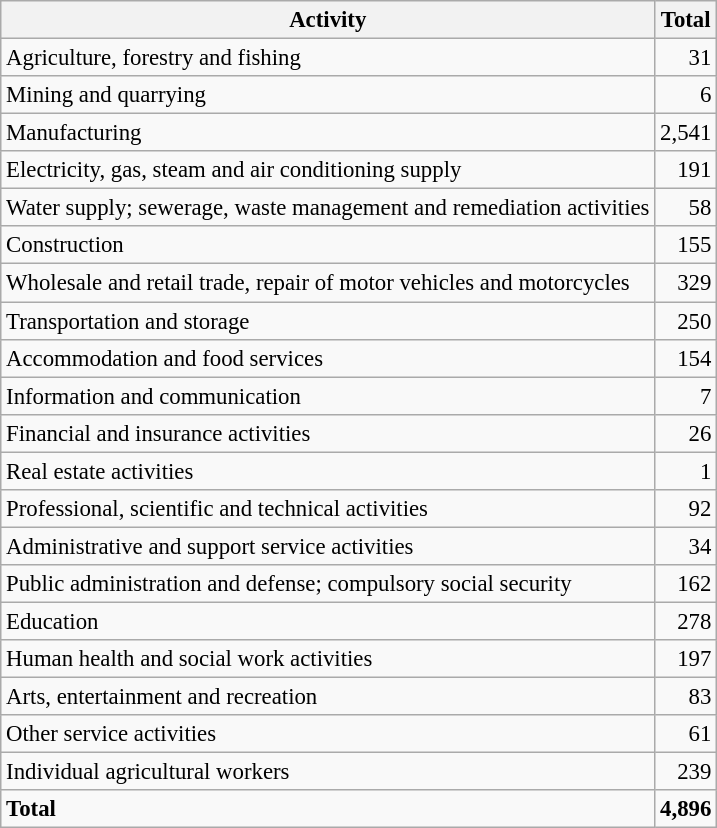<table class="wikitable sortable" style="font-size:95%;">
<tr>
<th>Activity</th>
<th>Total</th>
</tr>
<tr>
<td>Agriculture, forestry and fishing</td>
<td align="right">31</td>
</tr>
<tr>
<td>Mining and quarrying</td>
<td align="right">6</td>
</tr>
<tr>
<td>Manufacturing</td>
<td align="right">2,541</td>
</tr>
<tr>
<td>Electricity, gas, steam and air conditioning supply</td>
<td align="right">191</td>
</tr>
<tr>
<td>Water supply; sewerage, waste management and remediation activities</td>
<td align="right">58</td>
</tr>
<tr>
<td>Construction</td>
<td align="right">155</td>
</tr>
<tr>
<td>Wholesale and retail trade, repair of motor vehicles and motorcycles</td>
<td align="right">329</td>
</tr>
<tr>
<td>Transportation and storage</td>
<td align="right">250</td>
</tr>
<tr>
<td>Accommodation and food services</td>
<td align="right">154</td>
</tr>
<tr>
<td>Information and communication</td>
<td align="right">7</td>
</tr>
<tr>
<td>Financial and insurance activities</td>
<td align="right">26</td>
</tr>
<tr>
<td>Real estate activities</td>
<td align="right">1</td>
</tr>
<tr>
<td>Professional, scientific and technical activities</td>
<td align="right">92</td>
</tr>
<tr>
<td>Administrative and support service activities</td>
<td align="right">34</td>
</tr>
<tr>
<td>Public administration and defense; compulsory social security</td>
<td align="right">162</td>
</tr>
<tr>
<td>Education</td>
<td align="right">278</td>
</tr>
<tr>
<td>Human health and social work activities</td>
<td align="right">197</td>
</tr>
<tr>
<td>Arts, entertainment and recreation</td>
<td align="right">83</td>
</tr>
<tr>
<td>Other service activities</td>
<td align="right">61</td>
</tr>
<tr>
<td>Individual agricultural workers</td>
<td align="right">239</td>
</tr>
<tr class="sortbottom">
<td><strong>Total</strong></td>
<td align="right"><strong>4,896</strong></td>
</tr>
</table>
